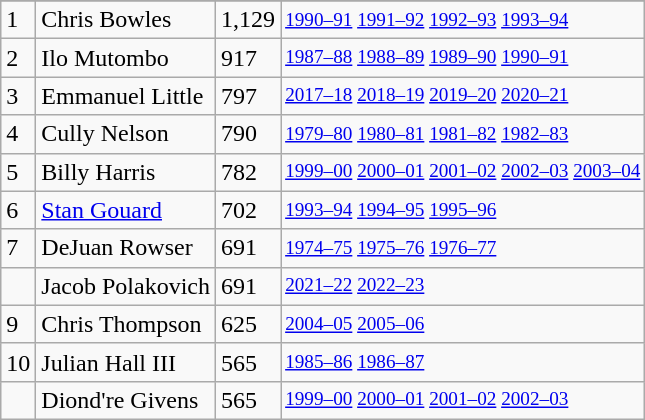<table class="wikitable">
<tr>
</tr>
<tr>
<td>1</td>
<td>Chris Bowles</td>
<td>1,129</td>
<td style="font-size:80%;"><a href='#'>1990–91</a> <a href='#'>1991–92</a> <a href='#'>1992–93</a> <a href='#'>1993–94</a></td>
</tr>
<tr>
<td>2</td>
<td>Ilo Mutombo</td>
<td>917</td>
<td style="font-size:80%;"><a href='#'>1987–88</a> <a href='#'>1988–89</a> <a href='#'>1989–90</a> <a href='#'>1990–91</a></td>
</tr>
<tr>
<td>3</td>
<td>Emmanuel Little</td>
<td>797</td>
<td style="font-size:80%;"><a href='#'>2017–18</a> <a href='#'>2018–19</a> <a href='#'>2019–20</a> <a href='#'>2020–21</a></td>
</tr>
<tr>
<td>4</td>
<td>Cully Nelson</td>
<td>790</td>
<td style="font-size:80%;"><a href='#'>1979–80</a> <a href='#'>1980–81</a> <a href='#'>1981–82</a> <a href='#'>1982–83</a></td>
</tr>
<tr>
<td>5</td>
<td>Billy Harris</td>
<td>782</td>
<td style="font-size:80%;"><a href='#'>1999–00</a> <a href='#'>2000–01</a> <a href='#'>2001–02</a> <a href='#'>2002–03</a> <a href='#'>2003–04</a></td>
</tr>
<tr>
<td>6</td>
<td><a href='#'>Stan Gouard</a></td>
<td>702</td>
<td style="font-size:80%;"><a href='#'>1993–94</a> <a href='#'>1994–95</a> <a href='#'>1995–96</a></td>
</tr>
<tr>
<td>7</td>
<td>DeJuan Rowser</td>
<td>691</td>
<td style="font-size:80%;"><a href='#'>1974–75</a> <a href='#'>1975–76</a> <a href='#'>1976–77</a></td>
</tr>
<tr>
<td></td>
<td>Jacob Polakovich</td>
<td>691</td>
<td style="font-size:80%;"><a href='#'>2021–22</a> <a href='#'>2022–23</a></td>
</tr>
<tr>
<td>9</td>
<td>Chris Thompson</td>
<td>625</td>
<td style="font-size:80%;"><a href='#'>2004–05</a> <a href='#'>2005–06</a></td>
</tr>
<tr>
<td>10</td>
<td>Julian Hall III</td>
<td>565</td>
<td style="font-size:80%;"><a href='#'>1985–86</a> <a href='#'>1986–87</a></td>
</tr>
<tr>
<td></td>
<td>Diond're Givens</td>
<td>565</td>
<td style="font-size:80%;"><a href='#'>1999–00</a> <a href='#'>2000–01</a> <a href='#'>2001–02</a> <a href='#'>2002–03</a></td>
</tr>
</table>
